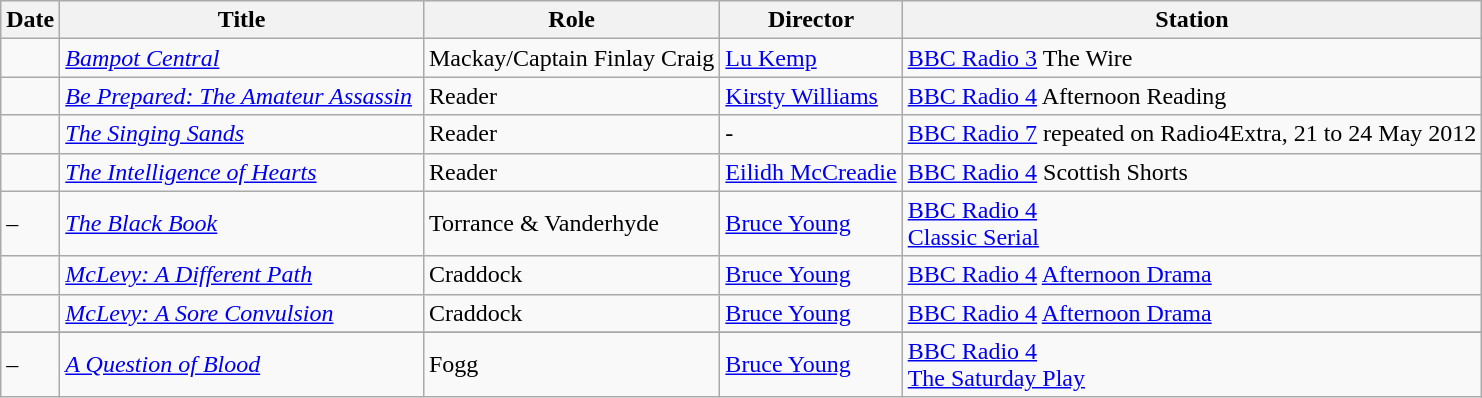<table class="wikitable sortable">
<tr>
<th>Date</th>
<th>Title</th>
<th>Role</th>
<th>Director</th>
<th>Station</th>
</tr>
<tr>
<td></td>
<td><em><a href='#'>Bampot Central</a></em> </td>
<td>Mackay/Captain Finlay Craig</td>
<td><a href='#'>Lu Kemp</a></td>
<td><a href='#'>BBC Radio 3</a> The Wire</td>
</tr>
<tr>
<td></td>
<td><em><a href='#'>Be Prepared: The Amateur Assassin</a></em> </td>
<td>Reader</td>
<td><a href='#'>Kirsty Williams</a></td>
<td><a href='#'>BBC Radio 4</a> Afternoon Reading</td>
</tr>
<tr>
<td></td>
<td><em><a href='#'>The Singing Sands</a></em> </td>
<td>Reader</td>
<td>-</td>
<td><a href='#'>BBC Radio 7</a> repeated on Radio4Extra, 21 to 24 May 2012</td>
</tr>
<tr>
<td></td>
<td><em><a href='#'>The Intelligence of Hearts</a></em> </td>
<td>Reader</td>
<td><a href='#'>Eilidh McCreadie</a></td>
<td><a href='#'>BBC Radio 4</a> Scottish Shorts</td>
</tr>
<tr>
<td> – </td>
<td><em><a href='#'>The Black Book</a></em> </td>
<td>Torrance & Vanderhyde</td>
<td><a href='#'>Bruce Young</a></td>
<td><a href='#'>BBC Radio 4</a><br><a href='#'>Classic Serial</a></td>
</tr>
<tr>
<td></td>
<td><em><a href='#'>McLevy: A Different Path</a></em> </td>
<td>Craddock</td>
<td><a href='#'>Bruce Young</a></td>
<td><a href='#'>BBC Radio 4</a> <a href='#'>Afternoon Drama</a></td>
</tr>
<tr>
<td></td>
<td><em><a href='#'>McLevy: A Sore Convulsion</a></em> </td>
<td>Craddock</td>
<td><a href='#'>Bruce Young</a></td>
<td><a href='#'>BBC Radio 4</a> <a href='#'>Afternoon Drama</a></td>
</tr>
<tr>
</tr>
<tr id="Rebus: A Question of Blood">
<td> – </td>
<td><em><a href='#'>A Question of Blood</a></em> </td>
<td>Fogg</td>
<td><a href='#'>Bruce Young</a></td>
<td><a href='#'>BBC Radio 4</a><br><a href='#'>The Saturday Play</a></td>
</tr>
</table>
